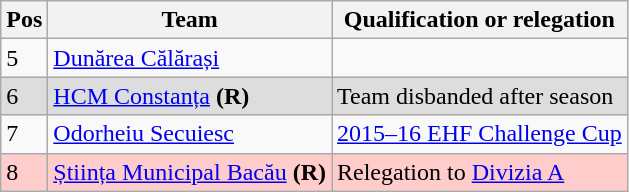<table class="wikitable">
<tr>
<th>Pos</th>
<th>Team</th>
<th>Qualification or relegation</th>
</tr>
<tr>
<td>5</td>
<td><a href='#'>Dunărea Călărași</a></td>
</tr>
<tr style="background: #DDDDDD;">
<td>6</td>
<td><a href='#'>HCM Constanța</a> <strong>(R)</strong></td>
<td>Team disbanded after season</td>
</tr>
<tr>
<td>7</td>
<td><a href='#'>Odorheiu Secuiesc</a></td>
<td><a href='#'>2015–16 EHF Challenge Cup</a></td>
</tr>
<tr style="background: #FFCCCC;">
<td>8</td>
<td><a href='#'>Știința Municipal Bacău</a> <strong>(R)</strong></td>
<td>Relegation to <a href='#'>Divizia A</a></td>
</tr>
</table>
